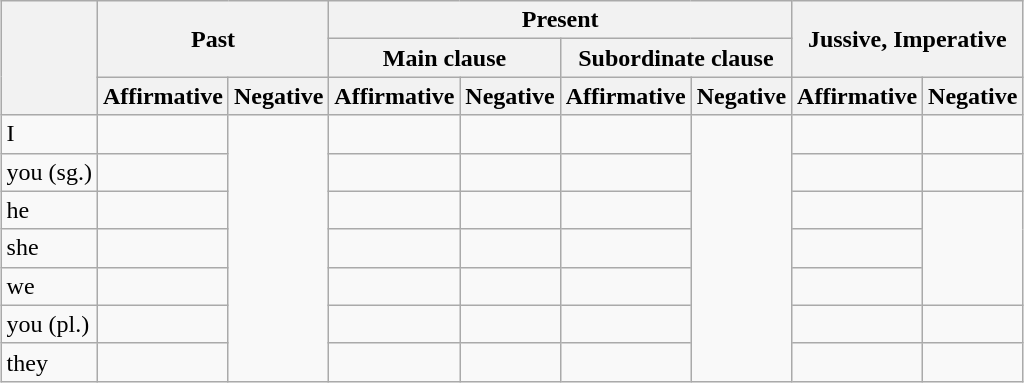<table class="wikitable" style="margin: 1em auto 1em auto;">
<tr>
<th rowspan="3"></th>
<th colspan="2" rowspan="2">Past</th>
<th colspan="4">Present</th>
<th colspan="2" rowspan="2">Jussive, Imperative</th>
</tr>
<tr>
<th colspan="2">Main clause</th>
<th colspan="2">Subordinate clause</th>
</tr>
<tr>
<th>Affirmative</th>
<th>Negative</th>
<th>Affirmative</th>
<th>Negative</th>
<th>Affirmative</th>
<th>Negative</th>
<th>Affirmative</th>
<th>Negative</th>
</tr>
<tr>
<td>I</td>
<td></td>
<td rowspan="7"></td>
<td></td>
<td></td>
<td><em></em></td>
<td rowspan="7"></td>
<td></td>
<td></td>
</tr>
<tr>
<td>you (sg.)</td>
<td></td>
<td></td>
<td></td>
<td></td>
<td></td>
<td></td>
</tr>
<tr>
<td>he</td>
<td></td>
<td></td>
<td></td>
<td></td>
<td></td>
<td rowspan="3"></td>
</tr>
<tr>
<td>she</td>
<td></td>
<td></td>
<td></td>
<td></td>
<td></td>
</tr>
<tr>
<td>we</td>
<td></td>
<td></td>
<td></td>
<td></td>
<td></td>
</tr>
<tr>
<td>you (pl.)</td>
<td></td>
<td></td>
<td></td>
<td></td>
<td></td>
<td></td>
</tr>
<tr>
<td>they</td>
<td></td>
<td></td>
<td></td>
<td></td>
<td></td>
<td></td>
</tr>
</table>
